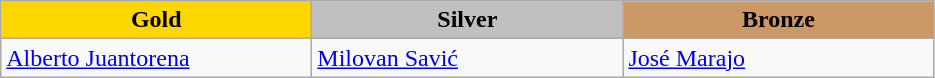<table class="wikitable" style="text-align:left">
<tr align="center">
<td width=200 bgcolor=gold><strong>Gold</strong></td>
<td width=200 bgcolor=silver><strong>Silver</strong></td>
<td width=200 bgcolor=CC9966><strong>Bronze</strong></td>
</tr>
<tr>
<td><a href='#'>Alberto Juantorena</a><br><em></em></td>
<td><a href='#'>Milovan Savić</a><br><em></em></td>
<td><a href='#'>José Marajo</a><br><em></em></td>
</tr>
</table>
